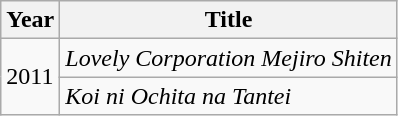<table class="wikitable">
<tr>
<th>Year</th>
<th>Title</th>
</tr>
<tr>
<td rowspan="2">2011</td>
<td><em>Lovely Corporation Mejiro Shiten</em></td>
</tr>
<tr>
<td><em>Koi ni Ochita na Tantei</em></td>
</tr>
</table>
